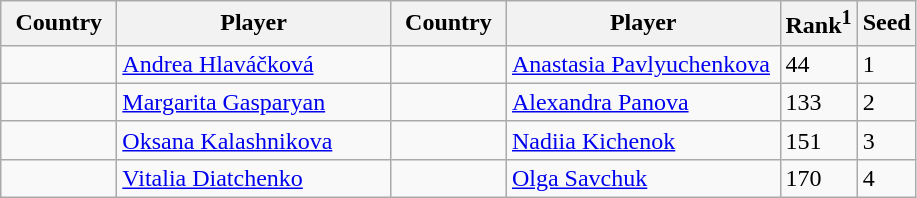<table class="sortable wikitable">
<tr>
<th width="70">Country</th>
<th width="175">Player</th>
<th width="70">Country</th>
<th width="175">Player</th>
<th>Rank<sup>1</sup></th>
<th>Seed</th>
</tr>
<tr>
<td></td>
<td><a href='#'>Andrea Hlaváčková</a></td>
<td></td>
<td><a href='#'>Anastasia Pavlyuchenkova</a></td>
<td>44</td>
<td>1</td>
</tr>
<tr>
<td></td>
<td><a href='#'>Margarita Gasparyan</a></td>
<td></td>
<td><a href='#'>Alexandra Panova</a></td>
<td>133</td>
<td>2</td>
</tr>
<tr>
<td></td>
<td><a href='#'>Oksana Kalashnikova</a></td>
<td></td>
<td><a href='#'>Nadiia Kichenok</a></td>
<td>151</td>
<td>3</td>
</tr>
<tr>
<td></td>
<td><a href='#'>Vitalia Diatchenko</a></td>
<td></td>
<td><a href='#'>Olga Savchuk</a></td>
<td>170</td>
<td>4</td>
</tr>
</table>
